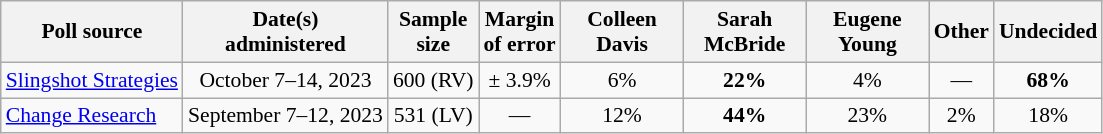<table class="wikitable" style="font-size:90%;text-align:center;">
<tr>
<th>Poll source</th>
<th>Date(s)<br>administered</th>
<th>Sample<br>size</th>
<th>Margin<br>of error</th>
<th style="width:75px;">Colleen<br>Davis</th>
<th style="width:75px;">Sarah<br>McBride</th>
<th style="width:75px;">Eugene<br>Young</th>
<th>Other</th>
<th>Undecided</th>
</tr>
<tr>
<td style="text-align:left;"><a href='#'>Slingshot Strategies</a></td>
<td>October 7–14, 2023</td>
<td>600 (RV)</td>
<td>± 3.9%</td>
<td>6%</td>
<td><strong>22%</strong></td>
<td>4%</td>
<td>—</td>
<td><strong>68%</strong></td>
</tr>
<tr>
<td style="text-align:left;"><a href='#'>Change Research</a></td>
<td>September 7–12, 2023</td>
<td>531 (LV)</td>
<td>—</td>
<td>12%</td>
<td><strong>44%</strong></td>
<td>23%</td>
<td>2%</td>
<td>18%</td>
</tr>
</table>
